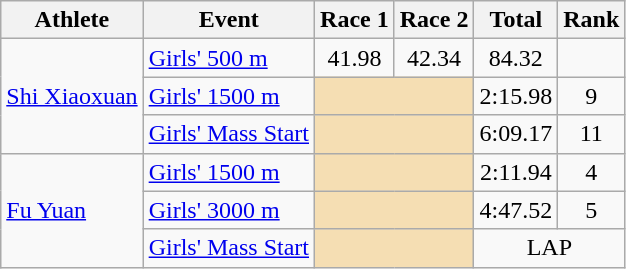<table class="wikitable">
<tr>
<th>Athlete</th>
<th>Event</th>
<th>Race 1</th>
<th>Race 2</th>
<th>Total</th>
<th>Rank</th>
</tr>
<tr>
<td rowspan=3><a href='#'>Shi Xiaoxuan</a></td>
<td><a href='#'>Girls' 500 m</a></td>
<td align="center">41.98</td>
<td align="center">42.34</td>
<td align="center">84.32</td>
<td align="center"></td>
</tr>
<tr>
<td><a href='#'>Girls' 1500 m</a></td>
<td colspan=2 bgcolor="wheat"></td>
<td align="center">2:15.98</td>
<td align="center">9</td>
</tr>
<tr>
<td><a href='#'>Girls' Mass Start</a></td>
<td colspan=2 bgcolor="wheat"></td>
<td align="center">6:09.17</td>
<td align="center">11</td>
</tr>
<tr>
<td rowspan=3><a href='#'>Fu Yuan</a></td>
<td><a href='#'>Girls' 1500 m</a></td>
<td colspan=2 bgcolor="wheat"></td>
<td align="center">2:11.94</td>
<td align="center">4</td>
</tr>
<tr>
<td><a href='#'>Girls' 3000 m</a></td>
<td colspan=2 bgcolor="wheat"></td>
<td align="center">4:47.52</td>
<td align="center">5</td>
</tr>
<tr>
<td><a href='#'>Girls' Mass Start</a></td>
<td colspan=2 bgcolor="wheat"></td>
<td align="center" colspan=2>LAP</td>
</tr>
</table>
